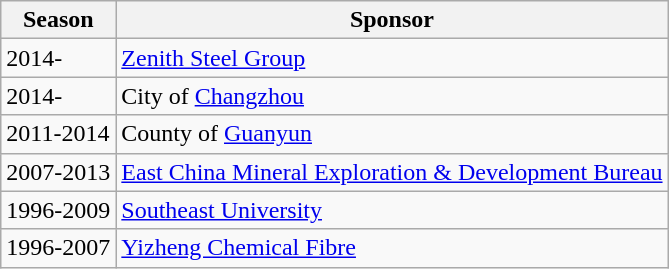<table class="wikitable">
<tr>
<th>Season</th>
<th>Sponsor</th>
</tr>
<tr>
<td>2014-</td>
<td><a href='#'>Zenith Steel Group</a></td>
</tr>
<tr>
<td>2014-</td>
<td>City of <a href='#'>Changzhou</a></td>
</tr>
<tr>
<td>2011-2014</td>
<td>County of <a href='#'>Guanyun</a></td>
</tr>
<tr>
<td>2007-2013</td>
<td><a href='#'>East China Mineral Exploration & Development Bureau</a></td>
</tr>
<tr>
<td>1996-2009</td>
<td><a href='#'>Southeast University</a></td>
</tr>
<tr>
<td>1996-2007</td>
<td><a href='#'>Yizheng Chemical Fibre</a></td>
</tr>
</table>
